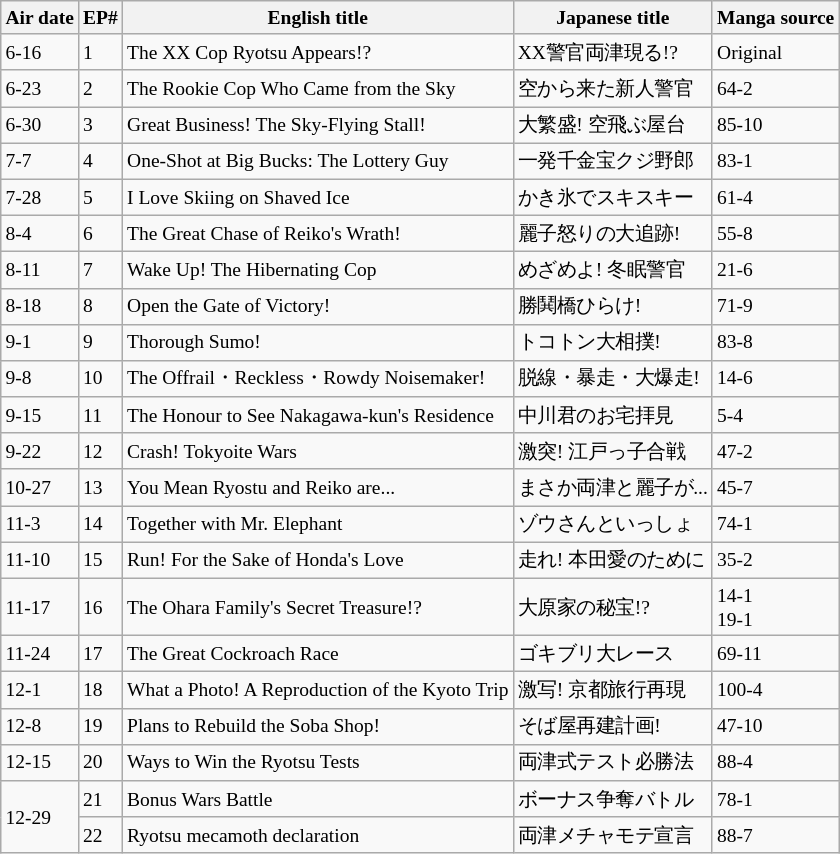<table class="wikitable" style="font-size:small">
<tr>
<th>Air date</th>
<th>EP#</th>
<th>English title</th>
<th>Japanese title</th>
<th>Manga source</th>
</tr>
<tr>
<td>6-16</td>
<td>1</td>
<td>The XX Cop Ryotsu Appears!?</td>
<td>XX警官両津現る!?</td>
<td>Original</td>
</tr>
<tr>
<td>6-23</td>
<td>2</td>
<td>The Rookie Cop Who Came from the Sky</td>
<td>空から来た新人警官</td>
<td>64-2</td>
</tr>
<tr>
<td>6-30</td>
<td>3</td>
<td>Great Business! The Sky-Flying Stall!</td>
<td>大繁盛! 空飛ぶ屋台</td>
<td>85-10</td>
</tr>
<tr>
<td>7-7</td>
<td>4</td>
<td>One-Shot at Big Bucks: The Lottery Guy</td>
<td>一発千金宝クジ野郎</td>
<td>83-1</td>
</tr>
<tr>
<td>7-28</td>
<td>5</td>
<td>I Love Skiing on Shaved Ice</td>
<td>かき氷でスキスキー</td>
<td>61-4</td>
</tr>
<tr>
<td>8-4</td>
<td>6</td>
<td>The Great Chase of Reiko's Wrath!</td>
<td>麗子怒りの大追跡!</td>
<td>55-8</td>
</tr>
<tr>
<td>8-11</td>
<td>7</td>
<td>Wake Up! The Hibernating Cop</td>
<td>めざめよ! 冬眠警官</td>
<td>21-6</td>
</tr>
<tr>
<td>8-18</td>
<td>8</td>
<td>Open the Gate of Victory!</td>
<td>勝鬨橋ひらけ!</td>
<td>71-9</td>
</tr>
<tr>
<td>9-1</td>
<td>9</td>
<td>Thorough Sumo!</td>
<td>トコトン大相撲!</td>
<td>83-8</td>
</tr>
<tr>
<td>9-8</td>
<td>10</td>
<td>The Offrail・Reckless・Rowdy Noisemaker!</td>
<td>脱線・暴走・大爆走!</td>
<td>14-6</td>
</tr>
<tr>
<td>9-15</td>
<td>11</td>
<td>The Honour to See Nakagawa-kun's Residence</td>
<td>中川君のお宅拝見</td>
<td>5-4</td>
</tr>
<tr>
<td>9-22</td>
<td>12</td>
<td>Crash! Tokyoite Wars</td>
<td>激突! 江戸っ子合戦</td>
<td>47-2</td>
</tr>
<tr>
<td>10-27</td>
<td>13</td>
<td>You Mean Ryostu and Reiko are...</td>
<td>まさか両津と麗子が...</td>
<td>45-7</td>
</tr>
<tr>
<td>11-3</td>
<td>14</td>
<td>Together with Mr. Elephant</td>
<td>ゾウさんといっしょ</td>
<td>74-1</td>
</tr>
<tr>
<td>11-10</td>
<td>15</td>
<td>Run! For the Sake of Honda's Love</td>
<td>走れ! 本田愛のために</td>
<td>35-2</td>
</tr>
<tr>
<td>11-17</td>
<td>16</td>
<td>The Ohara Family's Secret Treasure!?</td>
<td>大原家の秘宝!?</td>
<td>14-1<br>19-1</td>
</tr>
<tr>
<td>11-24</td>
<td>17</td>
<td>The Great Cockroach Race</td>
<td>ゴキブリ大レース</td>
<td>69-11</td>
</tr>
<tr>
<td>12-1</td>
<td>18</td>
<td>What a Photo! A Reproduction of the Kyoto Trip</td>
<td>激写! 京都旅行再現</td>
<td>100-4</td>
</tr>
<tr>
<td>12-8</td>
<td>19</td>
<td>Plans to Rebuild the Soba Shop!</td>
<td>そば屋再建計画!</td>
<td>47-10</td>
</tr>
<tr>
<td>12-15</td>
<td>20</td>
<td>Ways to Win the Ryotsu Tests</td>
<td>両津式テスト必勝法</td>
<td>88-4</td>
</tr>
<tr>
<td rowspan="2">12-29</td>
<td>21</td>
<td>Bonus Wars Battle</td>
<td>ボーナス争奪バトル</td>
<td>78-1</td>
</tr>
<tr>
<td>22</td>
<td>Ryotsu mecamoth declaration</td>
<td>両津メチャモテ宣言</td>
<td>88-7</td>
</tr>
</table>
